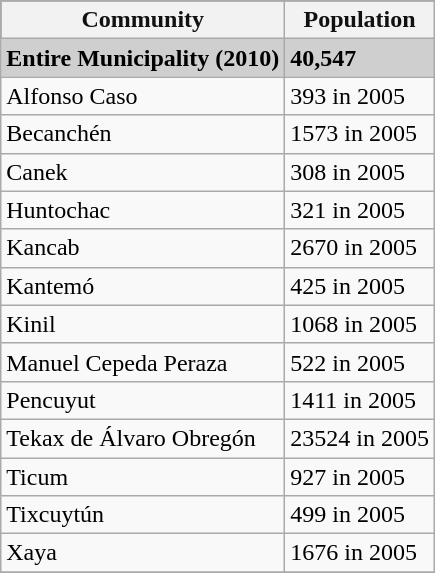<table class="wikitable">
<tr style="background:#111111; color:#111111;">
<th><strong>Community</strong></th>
<th><strong>Population</strong></th>
</tr>
<tr style="background:#CFCFCF;">
<td><strong>Entire Municipality (2010)</strong></td>
<td><strong>40,547</strong></td>
</tr>
<tr>
<td>Alfonso Caso</td>
<td>393  in 2005</td>
</tr>
<tr>
<td>Becanchén</td>
<td>1573  in 2005</td>
</tr>
<tr>
<td>Canek</td>
<td>308 in 2005</td>
</tr>
<tr>
<td>Huntochac</td>
<td>321  in 2005</td>
</tr>
<tr>
<td>Kancab</td>
<td>2670 in 2005</td>
</tr>
<tr>
<td>Kantemó</td>
<td>425 in 2005</td>
</tr>
<tr>
<td>Kinil</td>
<td>1068 in 2005</td>
</tr>
<tr>
<td>Manuel Cepeda Peraza</td>
<td>522 in 2005</td>
</tr>
<tr>
<td>Pencuyut</td>
<td>1411 in 2005</td>
</tr>
<tr>
<td>Tekax de Álvaro Obregón</td>
<td>23524 in 2005</td>
</tr>
<tr>
<td>Ticum</td>
<td>927   in 2005</td>
</tr>
<tr>
<td>Tixcuytún</td>
<td>499 in 2005</td>
</tr>
<tr>
<td>Xaya</td>
<td>1676 in 2005</td>
</tr>
<tr>
</tr>
</table>
